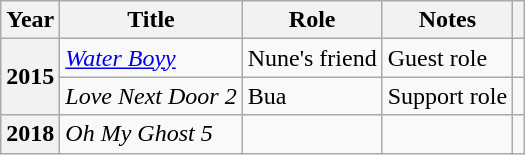<table class="wikitable sortable plainrowheaders">
<tr>
<th scope="col">Year</th>
<th scope="col">Title</th>
<th scope="col">Role</th>
<th scope="col" class="unsortable">Notes</th>
<th scope="col" class="unsortable"></th>
</tr>
<tr>
<th scope="row" rowspan="2">2015</th>
<td><em><a href='#'>Water Boyy</a></em></td>
<td>Nune's friend</td>
<td>Guest role</td>
<td style="text-align: center;"></td>
</tr>
<tr>
<td><em>Love Next Door 2</em></td>
<td>Bua</td>
<td>Support role</td>
<td style="text-align: center;"></td>
</tr>
<tr>
<th scope="row">2018</th>
<td><em>Oh My Ghost 5</em></td>
<td></td>
<td></td>
<td style="text-align: center;"></td>
</tr>
</table>
